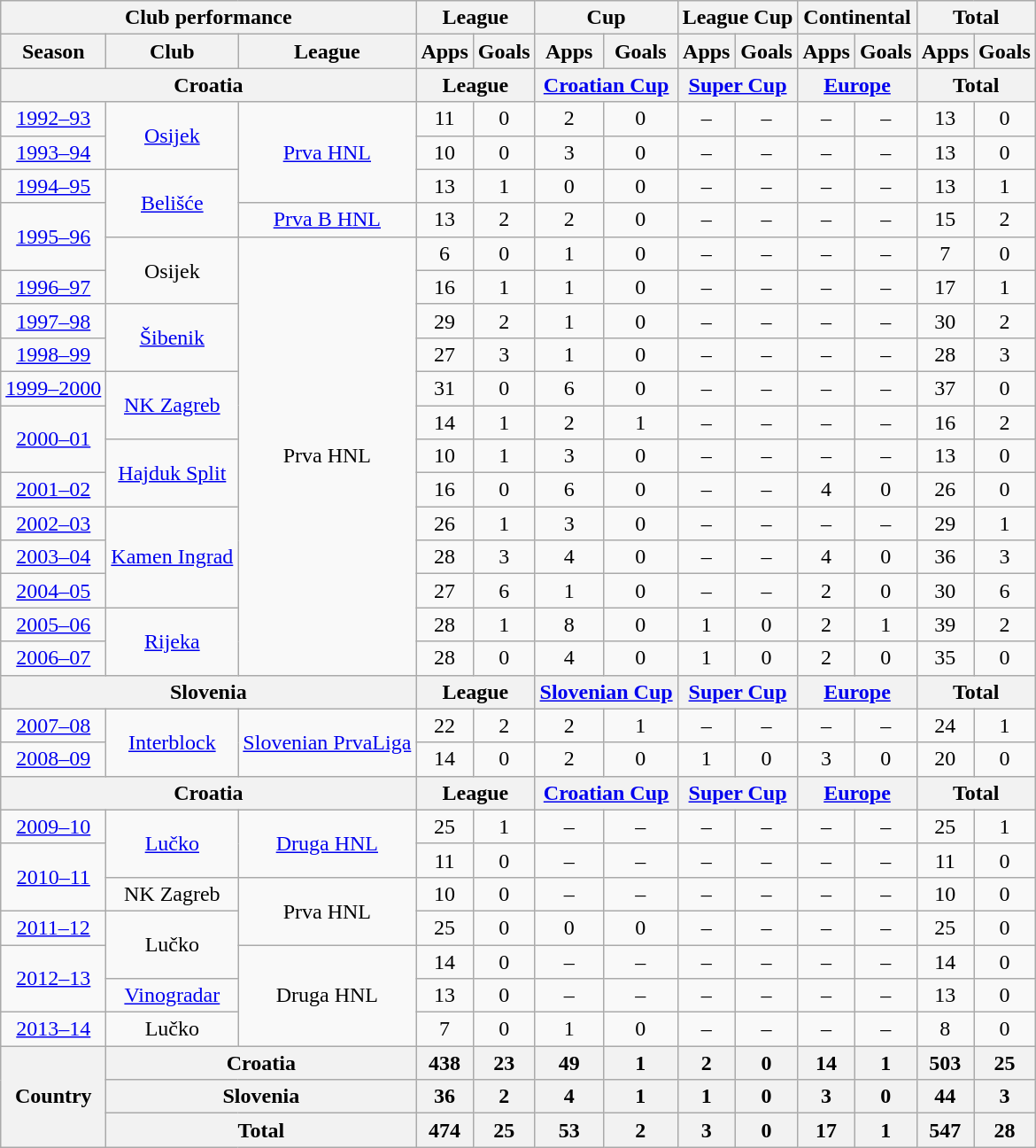<table class="wikitable" style="text-align:center;">
<tr>
<th colspan=3>Club performance</th>
<th colspan=2>League</th>
<th colspan=2>Cup</th>
<th colspan=2>League Cup</th>
<th colspan=2>Continental</th>
<th colspan=2>Total</th>
</tr>
<tr>
<th>Season</th>
<th>Club</th>
<th>League</th>
<th>Apps</th>
<th>Goals</th>
<th>Apps</th>
<th>Goals</th>
<th>Apps</th>
<th>Goals</th>
<th>Apps</th>
<th>Goals</th>
<th>Apps</th>
<th>Goals</th>
</tr>
<tr>
<th colspan=3>Croatia</th>
<th colspan=2>League</th>
<th colspan=2><a href='#'>Croatian Cup</a></th>
<th colspan=2><a href='#'>Super Cup</a></th>
<th colspan=2><a href='#'>Europe</a></th>
<th colspan=2>Total</th>
</tr>
<tr>
<td><a href='#'>1992–93</a></td>
<td rowspan="2"><a href='#'>Osijek</a></td>
<td rowspan="3"><a href='#'>Prva HNL</a></td>
<td>11</td>
<td>0</td>
<td>2</td>
<td>0</td>
<td>–</td>
<td>–</td>
<td>–</td>
<td>–</td>
<td>13</td>
<td>0</td>
</tr>
<tr>
<td><a href='#'>1993–94</a></td>
<td>10</td>
<td>0</td>
<td>3</td>
<td>0</td>
<td>–</td>
<td>–</td>
<td>–</td>
<td>–</td>
<td>13</td>
<td>0</td>
</tr>
<tr>
<td><a href='#'>1994–95</a></td>
<td rowspan="2"><a href='#'>Belišće</a></td>
<td>13</td>
<td>1</td>
<td>0</td>
<td>0</td>
<td>–</td>
<td>–</td>
<td>–</td>
<td>–</td>
<td>13</td>
<td>1</td>
</tr>
<tr>
<td rowspan="2"><a href='#'>1995–96</a></td>
<td rowspan="1"><a href='#'>Prva B HNL</a></td>
<td>13</td>
<td>2</td>
<td>2</td>
<td>0</td>
<td>–</td>
<td>–</td>
<td>–</td>
<td>–</td>
<td>15</td>
<td>2</td>
</tr>
<tr>
<td rowspan="2">Osijek</td>
<td rowspan="13">Prva HNL</td>
<td>6</td>
<td>0</td>
<td>1</td>
<td>0</td>
<td>–</td>
<td>–</td>
<td>–</td>
<td>–</td>
<td>7</td>
<td>0</td>
</tr>
<tr>
<td><a href='#'>1996–97</a></td>
<td>16</td>
<td>1</td>
<td>1</td>
<td>0</td>
<td>–</td>
<td>–</td>
<td>–</td>
<td>–</td>
<td>17</td>
<td>1</td>
</tr>
<tr>
<td><a href='#'>1997–98</a></td>
<td rowspan="2"><a href='#'>Šibenik</a></td>
<td>29</td>
<td>2</td>
<td>1</td>
<td>0</td>
<td>–</td>
<td>–</td>
<td>–</td>
<td>–</td>
<td>30</td>
<td>2</td>
</tr>
<tr>
<td><a href='#'>1998–99</a></td>
<td>27</td>
<td>3</td>
<td>1</td>
<td>0</td>
<td>–</td>
<td>–</td>
<td>–</td>
<td>–</td>
<td>28</td>
<td>3</td>
</tr>
<tr>
<td><a href='#'>1999–2000</a></td>
<td rowspan="2"><a href='#'>NK Zagreb</a></td>
<td>31</td>
<td>0</td>
<td>6</td>
<td>0</td>
<td>–</td>
<td>–</td>
<td>–</td>
<td>–</td>
<td>37</td>
<td>0</td>
</tr>
<tr>
<td rowspan="2"><a href='#'>2000–01</a></td>
<td>14</td>
<td>1</td>
<td>2</td>
<td>1</td>
<td>–</td>
<td>–</td>
<td>–</td>
<td>–</td>
<td>16</td>
<td>2</td>
</tr>
<tr>
<td rowspan="2"><a href='#'>Hajduk Split</a></td>
<td>10</td>
<td>1</td>
<td>3</td>
<td>0</td>
<td>–</td>
<td>–</td>
<td>–</td>
<td>–</td>
<td>13</td>
<td>0</td>
</tr>
<tr>
<td><a href='#'>2001–02</a></td>
<td>16</td>
<td>0</td>
<td>6</td>
<td>0</td>
<td>–</td>
<td>–</td>
<td>4</td>
<td>0</td>
<td>26</td>
<td>0</td>
</tr>
<tr>
<td><a href='#'>2002–03</a></td>
<td rowspan="3"><a href='#'>Kamen Ingrad</a></td>
<td>26</td>
<td>1</td>
<td>3</td>
<td>0</td>
<td>–</td>
<td>–</td>
<td>–</td>
<td>–</td>
<td>29</td>
<td>1</td>
</tr>
<tr>
<td><a href='#'>2003–04</a></td>
<td>28</td>
<td>3</td>
<td>4</td>
<td>0</td>
<td>–</td>
<td>–</td>
<td>4</td>
<td>0</td>
<td>36</td>
<td>3</td>
</tr>
<tr>
<td><a href='#'>2004–05</a></td>
<td>27</td>
<td>6</td>
<td>1</td>
<td>0</td>
<td>–</td>
<td>–</td>
<td>2</td>
<td>0</td>
<td>30</td>
<td>6</td>
</tr>
<tr>
<td><a href='#'>2005–06</a></td>
<td rowspan="2"><a href='#'>Rijeka</a></td>
<td>28</td>
<td>1</td>
<td>8</td>
<td>0</td>
<td>1</td>
<td>0</td>
<td>2</td>
<td>1</td>
<td>39</td>
<td>2</td>
</tr>
<tr>
<td><a href='#'>2006–07</a></td>
<td>28</td>
<td>0</td>
<td>4</td>
<td>0</td>
<td>1</td>
<td>0</td>
<td>2</td>
<td>0</td>
<td>35</td>
<td>0</td>
</tr>
<tr>
<th colspan=3>Slovenia</th>
<th colspan=2>League</th>
<th colspan=2><a href='#'>Slovenian Cup</a></th>
<th colspan=2><a href='#'>Super Cup</a></th>
<th colspan=2><a href='#'>Europe</a></th>
<th colspan=2>Total</th>
</tr>
<tr>
<td><a href='#'>2007–08</a></td>
<td rowspan="2"><a href='#'>Interblock</a></td>
<td rowspan="2"><a href='#'>Slovenian PrvaLiga</a></td>
<td>22</td>
<td>2</td>
<td>2</td>
<td>1</td>
<td>–</td>
<td>–</td>
<td>–</td>
<td>–</td>
<td>24</td>
<td>1</td>
</tr>
<tr>
<td><a href='#'>2008–09</a></td>
<td>14</td>
<td>0</td>
<td>2</td>
<td>0</td>
<td>1</td>
<td>0</td>
<td>3</td>
<td>0</td>
<td>20</td>
<td>0</td>
</tr>
<tr>
<th colspan=3>Croatia</th>
<th colspan=2>League</th>
<th colspan=2><a href='#'>Croatian Cup</a></th>
<th colspan=2><a href='#'>Super Cup</a></th>
<th colspan=2><a href='#'>Europe</a></th>
<th colspan=2>Total</th>
</tr>
<tr>
<td><a href='#'>2009–10</a></td>
<td rowspan="2"><a href='#'>Lučko</a></td>
<td rowspan="2"><a href='#'>Druga HNL</a></td>
<td>25</td>
<td>1</td>
<td>–</td>
<td>–</td>
<td>–</td>
<td>–</td>
<td>–</td>
<td>–</td>
<td>25</td>
<td>1</td>
</tr>
<tr>
<td rowspan="2"><a href='#'>2010–11</a></td>
<td>11</td>
<td>0</td>
<td>–</td>
<td>–</td>
<td>–</td>
<td>–</td>
<td>–</td>
<td>–</td>
<td>11</td>
<td>0</td>
</tr>
<tr>
<td>NK Zagreb</td>
<td rowspan="2">Prva HNL</td>
<td>10</td>
<td>0</td>
<td>–</td>
<td>–</td>
<td>–</td>
<td>–</td>
<td>–</td>
<td>–</td>
<td>10</td>
<td>0</td>
</tr>
<tr>
<td><a href='#'>2011–12</a></td>
<td rowspan="2">Lučko</td>
<td>25</td>
<td>0</td>
<td>0</td>
<td>0</td>
<td>–</td>
<td>–</td>
<td>–</td>
<td>–</td>
<td>25</td>
<td>0</td>
</tr>
<tr>
<td rowspan="2"><a href='#'>2012–13</a></td>
<td rowspan="3">Druga HNL</td>
<td>14</td>
<td>0</td>
<td>–</td>
<td>–</td>
<td>–</td>
<td>–</td>
<td>–</td>
<td>–</td>
<td>14</td>
<td>0</td>
</tr>
<tr>
<td><a href='#'>Vinogradar</a></td>
<td>13</td>
<td>0</td>
<td>–</td>
<td>–</td>
<td>–</td>
<td>–</td>
<td>–</td>
<td>–</td>
<td>13</td>
<td>0</td>
</tr>
<tr>
<td><a href='#'>2013–14</a></td>
<td rowspan="1">Lučko</td>
<td>7</td>
<td>0</td>
<td>1</td>
<td>0</td>
<td>–</td>
<td>–</td>
<td>–</td>
<td>–</td>
<td>8</td>
<td>0</td>
</tr>
<tr>
<th rowspan=3>Country</th>
<th colspan=2>Croatia</th>
<th>438</th>
<th>23</th>
<th>49</th>
<th>1</th>
<th>2</th>
<th>0</th>
<th>14</th>
<th>1</th>
<th>503</th>
<th>25</th>
</tr>
<tr>
<th colspan=2>Slovenia</th>
<th>36</th>
<th>2</th>
<th>4</th>
<th>1</th>
<th>1</th>
<th>0</th>
<th>3</th>
<th>0</th>
<th>44</th>
<th>3</th>
</tr>
<tr>
<th colspan=2>Total</th>
<th>474</th>
<th>25</th>
<th>53</th>
<th>2</th>
<th>3</th>
<th>0</th>
<th>17</th>
<th>1</th>
<th>547</th>
<th>28</th>
</tr>
</table>
